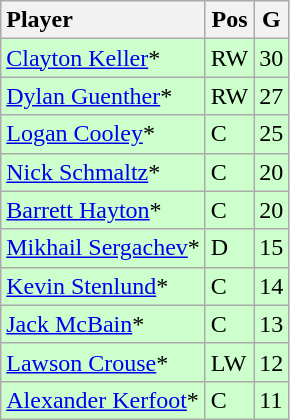<table class="wikitable">
<tr>
<th style="text-align:left;">Player</th>
<th>Pos</th>
<th>G</th>
</tr>
<tr style="background:#cfc;">
<td style="text-align:left;"><a href='#'>Clayton Keller</a>*</td>
<td>RW</td>
<td>30</td>
</tr>
<tr style="background:#cfc;">
<td style="text-align:left;"><a href='#'>Dylan Guenther</a>*</td>
<td>RW</td>
<td>27</td>
</tr>
<tr style="background:#cfc;">
<td style="text-align:left;"><a href='#'>Logan Cooley</a>*</td>
<td>C</td>
<td>25</td>
</tr>
<tr style="background:#cfc;">
<td style="text-align:left;"><a href='#'>Nick Schmaltz</a>*</td>
<td>C</td>
<td>20</td>
</tr>
<tr style="background:#cfc;">
<td style="text-align:left;"><a href='#'>Barrett Hayton</a>*</td>
<td>C</td>
<td>20</td>
</tr>
<tr style="background:#cfc;">
<td style="text-align:left;"><a href='#'>Mikhail Sergachev</a>*</td>
<td>D</td>
<td>15</td>
</tr>
<tr style="background:#cfc;">
<td style="text-align:left;"><a href='#'>Kevin Stenlund</a>*</td>
<td>C</td>
<td>14</td>
</tr>
<tr style="background:#cfc;">
<td style="text-align:left;"><a href='#'>Jack McBain</a>*</td>
<td>C</td>
<td>13</td>
</tr>
<tr style="background:#cfc;">
<td style="text-align:left;"><a href='#'>Lawson Crouse</a>*</td>
<td>LW</td>
<td>12</td>
</tr>
<tr style="background:#cfc;">
<td style="text-align:left;"><a href='#'>Alexander Kerfoot</a>*</td>
<td>C</td>
<td>11</td>
</tr>
</table>
